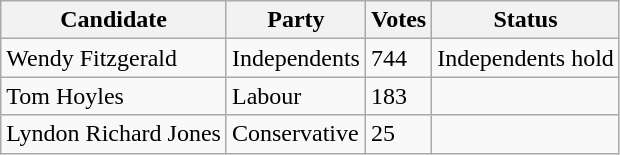<table class="wikitable sortable">
<tr>
<th>Candidate</th>
<th>Party</th>
<th>Votes</th>
<th>Status</th>
</tr>
<tr>
<td>Wendy Fitzgerald</td>
<td>Independents</td>
<td>744</td>
<td>Independents hold</td>
</tr>
<tr>
<td>Tom Hoyles</td>
<td>Labour</td>
<td>183</td>
<td></td>
</tr>
<tr>
<td>Lyndon Richard Jones</td>
<td>Conservative</td>
<td>25</td>
<td></td>
</tr>
</table>
